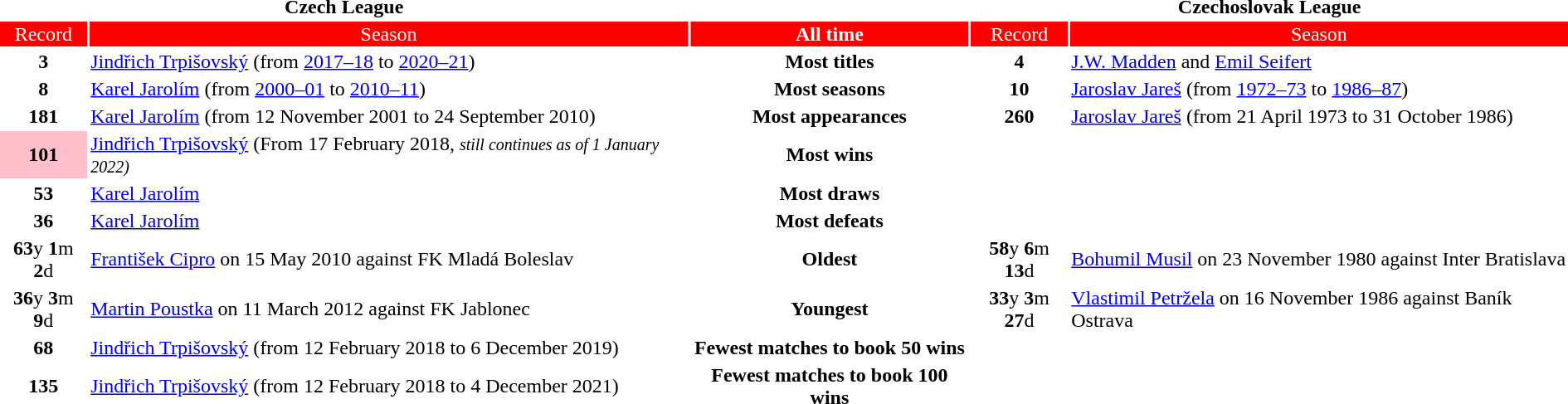<table style="width:100%; text-align:center;">
<tr style="vertical-align:top; background:#White;">
<th colspan="2">Czech League</th>
<th></th>
<th colspan="2">Czechoslovak League</th>
</tr>
<tr style="vertical-align:top; background:#FF0000; color:#FFFFFF">
<td>Record</td>
<td>Season</td>
<td><strong>All time</strong></td>
<td>Record</td>
<td>Season</td>
</tr>
<tr>
<td style="text-align:center"><strong>3</strong></td>
<td style="text-align:left"><a href='#'>Jindřich Trpišovský</a> (from <a href='#'>2017–18</a> to <a href='#'>2020–21</a>)</td>
<td style="background:#White"><strong>Most titles</strong></td>
<td style="text-align:center"><strong>4</strong></td>
<td style="text-align:left"><a href='#'>J.W. Madden</a> and <a href='#'>Emil Seifert</a></td>
</tr>
<tr>
<td style="text-align:center"><strong>8</strong></td>
<td style="text-align:left"><a href='#'>Karel Jarolím</a> (from <a href='#'>2000–01</a> to <a href='#'>2010–11</a>)</td>
<td style="background:#White"><strong>Most seasons</strong></td>
<td style="text-align:center"><strong>10</strong></td>
<td style="text-align:left"><a href='#'>Jaroslav Jareš</a> (from <a href='#'>1972–73</a> to <a href='#'>1986–87</a>)</td>
</tr>
<tr>
<td style="text-align:center"><strong>181</strong></td>
<td style="text-align:left"><a href='#'>Karel Jarolím</a> (from 12 November 2001 to 24 September 2010)</td>
<td style="background:#White"><strong>Most appearances</strong></td>
<td style="text-align:center"><strong>260</strong></td>
<td style="text-align:left"><a href='#'>Jaroslav Jareš</a> (from 21 April 1973 to 31 October 1986)</td>
</tr>
<tr>
<td style="text-align:center; background:#FFC0CB"><strong>101</strong></td>
<td style="text-align:left"><a href='#'>Jindřich Trpišovský</a> (From 17 February 2018, <small> <em>still continues as of 1 January 2022)</em> </small></td>
<td style="background:#White"><strong>Most wins</strong></td>
<td style="text-align:center"></td>
<td style="text-align:left"></td>
</tr>
<tr>
<td style="text-align:center"><strong>53</strong></td>
<td style="text-align:left"><a href='#'>Karel Jarolím</a></td>
<td style="background:#White"><strong>Most draws</strong></td>
<td style="text-align:center"></td>
<td style="text-align:left"></td>
</tr>
<tr>
<td style="text-align:center"><strong>36</strong></td>
<td style="text-align:left"><a href='#'>Karel Jarolím</a></td>
<td style="background:#White"><strong>Most defeats</strong></td>
<td style="text-align:center"></td>
<td style="text-align:left"></td>
</tr>
<tr>
<td style="text-align:center"><strong>63</strong>y <strong>1</strong>m <strong>2</strong>d</td>
<td style="text-align:left"><a href='#'>František Cipro</a> on 15 May 2010 against FK Mladá Boleslav</td>
<td style="background:#White"><strong>Oldest</strong></td>
<td style="text-align:center"><strong>58</strong>y <strong>6</strong>m <strong>13</strong>d</td>
<td style="text-align:left"><a href='#'>Bohumil Musil</a> on 23 November 1980 against Inter Bratislava</td>
</tr>
<tr>
<td style="text-align:center"><strong>36</strong>y <strong>3</strong>m <strong>9</strong>d</td>
<td style="text-align:left"><a href='#'>Martin Poustka</a> on 11 March 2012 against FK Jablonec</td>
<td style="background:#White"><strong>Youngest</strong></td>
<td style="text-align:center"><strong>33</strong>y <strong>3</strong>m <strong>27</strong>d</td>
<td style="text-align:left"><a href='#'>Vlastimil Petržela</a> on 16 November 1986 against Baník Ostrava</td>
</tr>
<tr>
<td style="text-align:center"><strong>68</strong></td>
<td style="text-align:left"><a href='#'>Jindřich Trpišovský</a> (from 12 February 2018 to 6 December 2019)</td>
<td style="background:#White"><strong>Fewest matches to book 50 wins</strong></td>
<td style="text-align:center"></td>
<td style="text-align:left"></td>
</tr>
<tr>
<td style="text-align:center"><strong>135</strong></td>
<td style="text-align:left"><a href='#'>Jindřich Trpišovský</a> (from 12 February 2018 to 4 December 2021)</td>
<td style="background:#White"><strong>Fewest matches to book 100 wins</strong></td>
<td style="text-align:center"></td>
<td style="text-align:left"></td>
</tr>
<tr>
</tr>
</table>
